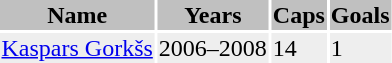<table class="toccolours">
<tr>
<th bgcolor=silver>Name</th>
<th bgcolor=silver>Years</th>
<th bgcolor=silver>Caps</th>
<th bgcolor=silver>Goals</th>
</tr>
<tr bgcolor=#eeeeee>
<td><a href='#'>Kaspars Gorkšs</a></td>
<td>2006–2008</td>
<td>14</td>
<td>1</td>
</tr>
</table>
